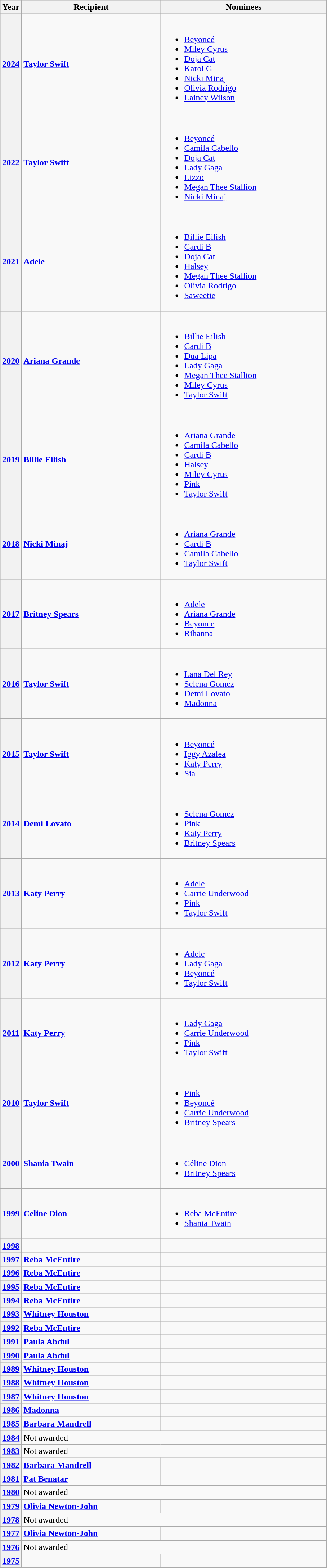<table class="wikitable sortable">
<tr>
<th bgcolor="#efefef">Year</th>
<th bgcolor="#efefef" width=250px>Recipient</th>
<th bgcolor="#efefef" width=300px class=unsortable>Nominees</th>
</tr>
<tr>
<th><a href='#'>2024</a></th>
<td> <strong><a href='#'>Taylor Swift</a></strong></td>
<td><br><ul><li><a href='#'>Beyoncé</a></li><li><a href='#'>Miley Cyrus</a></li><li><a href='#'>Doja Cat</a></li><li><a href='#'>Karol G</a></li><li><a href='#'>Nicki Minaj</a></li><li><a href='#'>Olivia Rodrigo</a></li><li><a href='#'>Lainey Wilson</a></li></ul></td>
</tr>
<tr>
<th scope="row"><a href='#'>2022</a></th>
<td> <strong><a href='#'>Taylor Swift</a></strong></td>
<td><br><ul><li><a href='#'>Beyoncé</a></li><li><a href='#'>Camila Cabello</a></li><li><a href='#'>Doja Cat</a></li><li><a href='#'>Lady Gaga</a></li><li><a href='#'>Lizzo</a></li><li><a href='#'>Megan Thee Stallion</a></li><li><a href='#'>Nicki Minaj</a></li></ul></td>
</tr>
<tr>
<th scope="row"><a href='#'>2021</a></th>
<td> <strong><a href='#'>Adele</a></strong></td>
<td><br><ul><li><a href='#'>Billie Eilish</a></li><li><a href='#'>Cardi B</a></li><li><a href='#'>Doja Cat</a></li><li><a href='#'>Halsey</a></li><li><a href='#'>Megan Thee Stallion</a></li><li><a href='#'>Olivia Rodrigo</a></li><li><a href='#'>Saweetie</a></li></ul></td>
</tr>
<tr>
<th scope="row"><a href='#'>2020</a></th>
<td> <strong><a href='#'>Ariana Grande</a></strong></td>
<td><br><ul><li><a href='#'>Billie Eilish</a></li><li><a href='#'>Cardi B</a></li><li><a href='#'>Dua Lipa</a></li><li><a href='#'>Lady Gaga</a></li><li><a href='#'>Megan Thee Stallion</a></li><li><a href='#'>Miley Cyrus</a></li><li><a href='#'>Taylor Swift</a></li></ul></td>
</tr>
<tr>
<th scope="row"><a href='#'>2019</a></th>
<td> <strong><a href='#'>Billie Eilish</a></strong></td>
<td><br><ul><li><a href='#'>Ariana Grande</a></li><li><a href='#'>Camila Cabello</a></li><li><a href='#'>Cardi B</a></li><li><a href='#'>Halsey</a></li><li><a href='#'>Miley Cyrus</a></li><li><a href='#'>Pink</a></li><li><a href='#'>Taylor Swift</a></li></ul></td>
</tr>
<tr>
<th scope="row"><a href='#'>2018</a></th>
<td> <strong><a href='#'>Nicki Minaj</a></strong></td>
<td><br><ul><li><a href='#'>Ariana Grande</a></li><li><a href='#'>Cardi B</a></li><li><a href='#'>Camila Cabello</a></li><li><a href='#'>Taylor Swift</a></li></ul></td>
</tr>
<tr>
<th scope="row"><a href='#'>2017</a></th>
<td> <strong><a href='#'>Britney Spears</a></strong></td>
<td><br><ul><li><a href='#'>Adele</a></li><li><a href='#'>Ariana Grande</a></li><li><a href='#'>Beyonce</a></li><li><a href='#'>Rihanna</a></li></ul></td>
</tr>
<tr>
<th scope="row"><a href='#'>2016</a></th>
<td> <strong><a href='#'>Taylor Swift</a></strong></td>
<td><br><ul><li><a href='#'>Lana Del Rey</a></li><li><a href='#'>Selena Gomez</a></li><li><a href='#'>Demi Lovato</a></li><li><a href='#'>Madonna</a></li></ul></td>
</tr>
<tr>
<th scope="row"><a href='#'>2015</a></th>
<td> <strong><a href='#'>Taylor Swift</a></strong></td>
<td><br><ul><li><a href='#'>Beyoncé</a></li><li><a href='#'>Iggy Azalea</a></li><li><a href='#'>Katy Perry</a></li><li><a href='#'>Sia</a></li></ul></td>
</tr>
<tr>
<th scope="row"><a href='#'>2014</a></th>
<td> <strong><a href='#'>Demi Lovato</a></strong></td>
<td><br><ul><li><a href='#'>Selena Gomez</a></li><li><a href='#'>Pink</a></li><li><a href='#'>Katy Perry</a></li><li><a href='#'>Britney Spears</a></li></ul></td>
</tr>
<tr>
<th scope="row"><a href='#'>2013</a></th>
<td> <strong><a href='#'>Katy Perry</a></strong></td>
<td><br><ul><li><a href='#'>Adele</a></li><li><a href='#'>Carrie Underwood</a></li><li><a href='#'>Pink</a></li><li><a href='#'>Taylor Swift</a></li></ul></td>
</tr>
<tr>
<th scope="row"><a href='#'>2012</a></th>
<td> <strong><a href='#'>Katy Perry</a></strong></td>
<td><br><ul><li><a href='#'>Adele</a></li><li><a href='#'>Lady Gaga</a></li><li><a href='#'>Beyoncé</a></li><li><a href='#'>Taylor Swift</a></li></ul></td>
</tr>
<tr>
<th scope="row"><a href='#'>2011</a></th>
<td> <strong><a href='#'>Katy Perry</a></strong></td>
<td><br><ul><li><a href='#'>Lady Gaga</a></li><li><a href='#'>Carrie Underwood</a></li><li><a href='#'>Pink</a></li><li><a href='#'>Taylor Swift</a></li></ul></td>
</tr>
<tr>
<th scope="row"><a href='#'>2010</a></th>
<td> <strong><a href='#'>Taylor Swift</a></strong></td>
<td><br><ul><li><a href='#'>Pink</a></li><li><a href='#'>Beyoncé</a></li><li><a href='#'>Carrie Underwood</a></li><li><a href='#'>Britney Spears</a></li></ul></td>
</tr>
<tr>
<th scope="row"><a href='#'>2000</a></th>
<td> <strong><a href='#'>Shania Twain</a></strong></td>
<td><br><ul><li><a href='#'>Céline Dion</a></li><li><a href='#'>Britney Spears</a></li></ul></td>
</tr>
<tr>
<th scope="row"><a href='#'>1999</a></th>
<td> <strong><a href='#'>Celine Dion</a></strong></td>
<td><br><ul><li><a href='#'>Reba McEntire</a></li><li><a href='#'>Shania Twain</a></li></ul></td>
</tr>
<tr>
<th scope="row"><a href='#'>1998</a></th>
<td></td>
<td></td>
</tr>
<tr>
<th scope="row"><a href='#'>1997</a></th>
<td> <strong><a href='#'>Reba McEntire</a></strong></td>
<td></td>
</tr>
<tr>
<th scope="row"><a href='#'>1996</a></th>
<td> <strong><a href='#'>Reba McEntire</a></strong></td>
<td></td>
</tr>
<tr>
<th scope="row"><a href='#'>1995</a></th>
<td> <strong><a href='#'>Reba McEntire</a></strong></td>
<td></td>
</tr>
<tr>
<th scope="row"><a href='#'>1994</a></th>
<td> <strong><a href='#'>Reba McEntire</a></strong></td>
<td></td>
</tr>
<tr>
<th scope="row"><a href='#'>1993</a></th>
<td> <strong><a href='#'>Whitney Houston</a></strong></td>
<td></td>
</tr>
<tr>
<th scope="row"><a href='#'>1992</a></th>
<td> <strong><a href='#'>Reba McEntire</a></strong></td>
<td></td>
</tr>
<tr>
<th scope="row"><a href='#'>1991</a></th>
<td> <strong><a href='#'>Paula Abdul</a></strong></td>
<td></td>
</tr>
<tr>
<th scope="row"><a href='#'>1990</a></th>
<td> <strong><a href='#'>Paula Abdul</a></strong></td>
<td></td>
</tr>
<tr>
<th scope="row"><a href='#'>1989</a></th>
<td> <strong><a href='#'>Whitney Houston</a></strong></td>
<td></td>
</tr>
<tr>
<th scope="row"><a href='#'>1988</a></th>
<td> <strong><a href='#'>Whitney Houston</a></strong></td>
<td></td>
</tr>
<tr>
<th scope="row"><a href='#'>1987</a></th>
<td> <strong><a href='#'>Whitney Houston</a></strong></td>
<td></td>
</tr>
<tr>
<th scope="row"><a href='#'>1986</a></th>
<td> <strong><a href='#'>Madonna</a></strong></td>
<td></td>
</tr>
<tr>
<th scope="row"><a href='#'>1985</a></th>
<td> <strong><a href='#'>Barbara Mandrell</a></strong></td>
<td></td>
</tr>
<tr>
<th scope="row"><a href='#'>1984</a></th>
<td colspan="3">Not awarded</td>
</tr>
<tr>
<th scope="row"><a href='#'>1983</a></th>
<td colspan="3">Not awarded</td>
</tr>
<tr>
<th scope="row"><a href='#'>1982</a></th>
<td> <strong><a href='#'>Barbara Mandrell</a></strong></td>
<td></td>
</tr>
<tr>
<th scope="row"><a href='#'>1981</a></th>
<td> <strong><a href='#'>Pat Benatar</a></strong></td>
<td></td>
</tr>
<tr>
<th scope="row"><a href='#'>1980</a></th>
<td colspan="3">Not awarded</td>
</tr>
<tr>
<th scope="row"><a href='#'>1979</a></th>
<td> <strong><a href='#'>Olivia Newton-John</a></strong></td>
<td></td>
</tr>
<tr>
<th scope="row"><a href='#'>1978</a></th>
<td colspan="3">Not awarded</td>
</tr>
<tr>
<th scope="row"><a href='#'>1977</a></th>
<td> <strong><a href='#'>Olivia Newton-John</a></strong></td>
<td></td>
</tr>
<tr>
<th scope="row"><a href='#'>1976</a></th>
<td colspan="3">Not awarded</td>
</tr>
<tr>
<th scope="row"><a href='#'>1975</a></th>
<td></td>
<td></td>
</tr>
<tr>
</tr>
</table>
